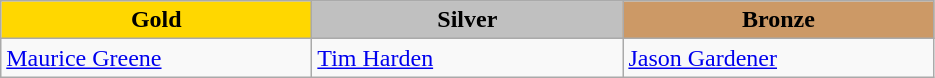<table class="wikitable" style="text-align:left">
<tr align="center">
<td width=200 bgcolor=gold><strong>Gold</strong></td>
<td width=200 bgcolor=silver><strong>Silver</strong></td>
<td width=200 bgcolor=CC9966><strong>Bronze</strong></td>
</tr>
<tr>
<td><a href='#'>Maurice Greene</a><br><em></em></td>
<td><a href='#'>Tim Harden</a><br><em></em></td>
<td><a href='#'>Jason Gardener</a><br><em></em></td>
</tr>
</table>
